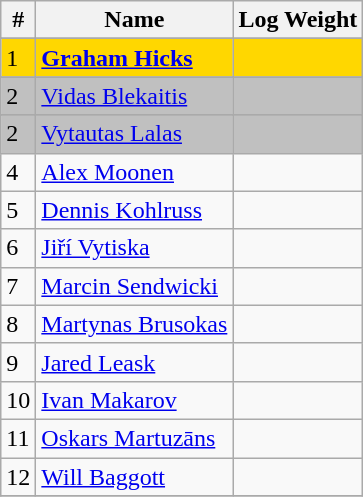<table class="wikitable" style="display: inline-table">
<tr>
<th>#</th>
<th>Name</th>
<th>Log Weight</th>
</tr>
<tr>
</tr>
<tr style="background:gold;">
<td>1</td>
<td> <strong><a href='#'>Graham Hicks</a></strong></td>
<td></td>
</tr>
<tr>
</tr>
<tr style="background:silver;">
<td>2</td>
<td> <a href='#'>Vidas Blekaitis</a></td>
<td></td>
</tr>
<tr>
</tr>
<tr style="background:silver;">
<td>2</td>
<td> <a href='#'>Vytautas Lalas</a></td>
<td></td>
</tr>
<tr>
<td>4</td>
<td> <a href='#'>Alex Moonen</a></td>
<td></td>
</tr>
<tr>
<td>5</td>
<td> <a href='#'>Dennis Kohlruss</a></td>
<td></td>
</tr>
<tr>
<td>6</td>
<td> <a href='#'>Jiří Vytiska</a></td>
<td></td>
</tr>
<tr>
<td>7</td>
<td> <a href='#'>Marcin Sendwicki</a></td>
<td></td>
</tr>
<tr>
<td>8</td>
<td> <a href='#'>Martynas Brusokas</a></td>
<td></td>
</tr>
<tr>
<td>9</td>
<td> <a href='#'>Jared Leask</a></td>
<td></td>
</tr>
<tr>
<td>10</td>
<td> <a href='#'>Ivan Makarov</a></td>
<td></td>
</tr>
<tr>
<td>11</td>
<td> <a href='#'>Oskars Martuzāns</a></td>
<td></td>
</tr>
<tr>
<td>12</td>
<td> <a href='#'>Will Baggott</a></td>
<td></td>
</tr>
<tr>
</tr>
</table>
